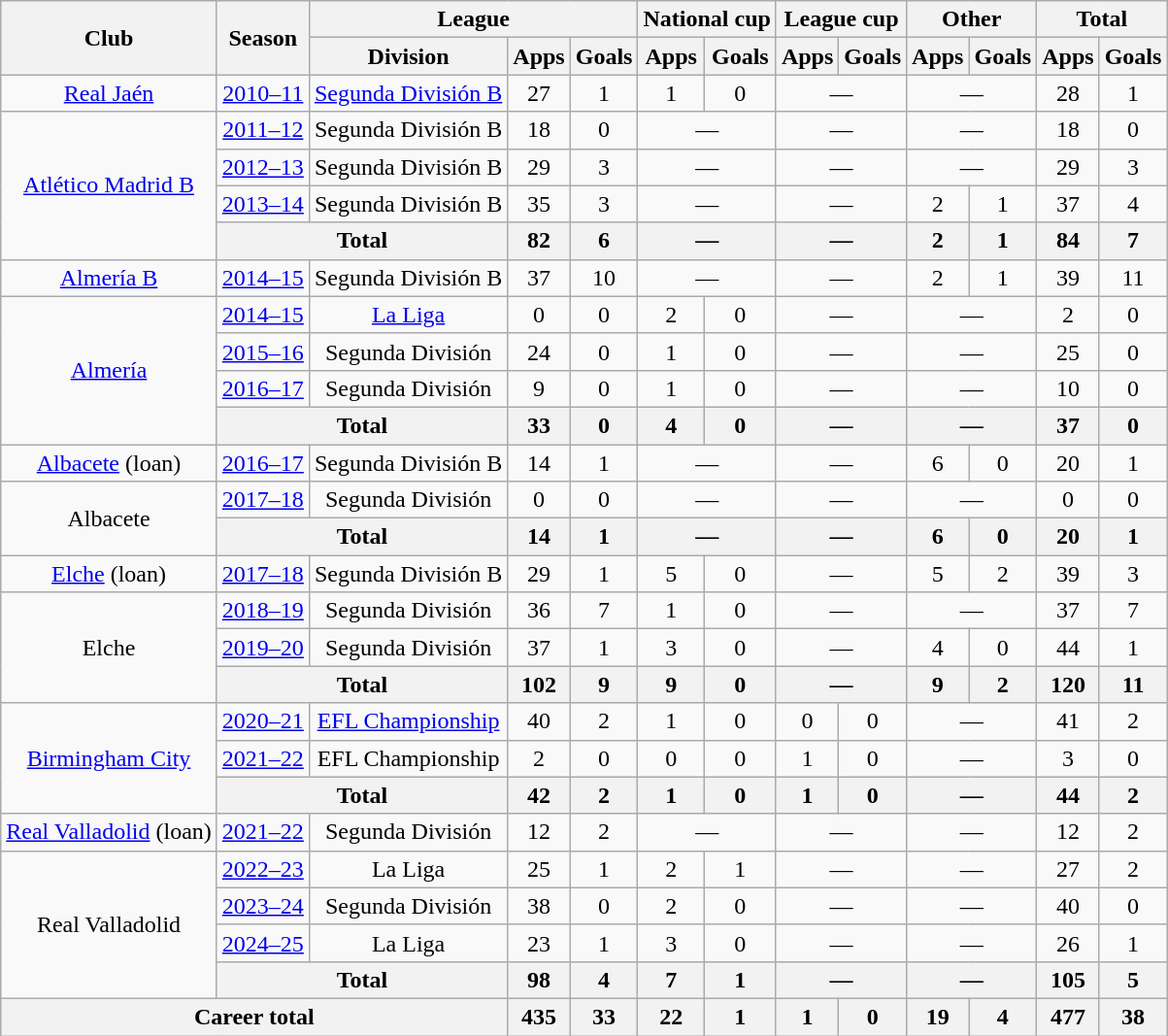<table class="wikitable" style="text-align:center">
<tr>
<th rowspan="2">Club</th>
<th rowspan="2">Season</th>
<th colspan="3">League</th>
<th colspan="2">National cup</th>
<th colspan="2">League cup</th>
<th colspan="2">Other</th>
<th colspan="2">Total</th>
</tr>
<tr>
<th>Division</th>
<th>Apps</th>
<th>Goals</th>
<th>Apps</th>
<th>Goals</th>
<th>Apps</th>
<th>Goals</th>
<th>Apps</th>
<th>Goals</th>
<th>Apps</th>
<th>Goals</th>
</tr>
<tr>
<td><a href='#'>Real Jaén</a></td>
<td><a href='#'>2010–11</a></td>
<td><a href='#'>Segunda División B</a></td>
<td>27</td>
<td>1</td>
<td>1</td>
<td>0</td>
<td colspan="2">—</td>
<td colspan="2">—</td>
<td>28</td>
<td>1</td>
</tr>
<tr>
<td rowspan="4"><a href='#'>Atlético Madrid B</a></td>
<td><a href='#'>2011–12</a></td>
<td>Segunda División B</td>
<td>18</td>
<td>0</td>
<td colspan="2">—</td>
<td colspan="2">—</td>
<td colspan="2">—</td>
<td>18</td>
<td>0</td>
</tr>
<tr>
<td><a href='#'>2012–13</a></td>
<td>Segunda División B</td>
<td>29</td>
<td>3</td>
<td colspan="2">—</td>
<td colspan="2">—</td>
<td colspan="2">—</td>
<td>29</td>
<td>3</td>
</tr>
<tr>
<td><a href='#'>2013–14</a></td>
<td>Segunda División B</td>
<td>35</td>
<td>3</td>
<td colspan="2">—</td>
<td colspan="2">—</td>
<td>2</td>
<td>1</td>
<td>37</td>
<td>4</td>
</tr>
<tr>
<th colspan=2>Total</th>
<th>82</th>
<th>6</th>
<th colspan="2">—</th>
<th colspan="2">—</th>
<th>2</th>
<th>1</th>
<th>84</th>
<th>7</th>
</tr>
<tr>
<td><a href='#'>Almería B</a></td>
<td><a href='#'>2014–15</a></td>
<td>Segunda División B</td>
<td>37</td>
<td>10</td>
<td colspan=2>—</td>
<td colspan=2>—</td>
<td>2</td>
<td>1</td>
<td>39</td>
<td>11</td>
</tr>
<tr>
<td rowspan="4"><a href='#'>Almería</a></td>
<td><a href='#'>2014–15</a></td>
<td><a href='#'>La Liga</a></td>
<td>0</td>
<td>0</td>
<td>2</td>
<td>0</td>
<td colspan="2">—</td>
<td colspan="2">—</td>
<td>2</td>
<td>0</td>
</tr>
<tr>
<td><a href='#'>2015–16</a></td>
<td>Segunda División</td>
<td>24</td>
<td>0</td>
<td>1</td>
<td>0</td>
<td colspan="2">—</td>
<td colspan="2">—</td>
<td>25</td>
<td>0</td>
</tr>
<tr>
<td><a href='#'>2016–17</a></td>
<td>Segunda División</td>
<td>9</td>
<td>0</td>
<td>1</td>
<td>0</td>
<td colspan="2">—</td>
<td colspan="2">—</td>
<td>10</td>
<td>0</td>
</tr>
<tr>
<th colspan=2>Total</th>
<th>33</th>
<th>0</th>
<th>4</th>
<th>0</th>
<th colspan="2">—</th>
<th colspan="2">—</th>
<th>37</th>
<th>0</th>
</tr>
<tr>
<td><a href='#'>Albacete</a> (loan)</td>
<td><a href='#'>2016–17</a></td>
<td>Segunda División B</td>
<td>14</td>
<td>1</td>
<td colspan="2">—</td>
<td colspan="2">—</td>
<td>6</td>
<td>0</td>
<td>20</td>
<td>1</td>
</tr>
<tr>
<td rowspan="2">Albacete</td>
<td><a href='#'>2017–18</a></td>
<td>Segunda División</td>
<td>0</td>
<td>0</td>
<td colspan="2">—</td>
<td colspan="2">—</td>
<td colspan="2">—</td>
<td>0</td>
<td>0</td>
</tr>
<tr>
<th colspan=2>Total</th>
<th>14</th>
<th>1</th>
<th colspan="2">—</th>
<th colspan="2">—</th>
<th>6</th>
<th>0</th>
<th>20</th>
<th>1</th>
</tr>
<tr>
<td><a href='#'>Elche</a> (loan)</td>
<td><a href='#'>2017–18</a></td>
<td>Segunda División B</td>
<td>29</td>
<td>1</td>
<td>5</td>
<td>0</td>
<td colspan="2">—</td>
<td>5</td>
<td>2</td>
<td>39</td>
<td>3</td>
</tr>
<tr>
<td rowspan="3">Elche</td>
<td><a href='#'>2018–19</a></td>
<td>Segunda División</td>
<td>36</td>
<td>7</td>
<td>1</td>
<td>0</td>
<td colspan="2">—</td>
<td colspan="2">—</td>
<td>37</td>
<td>7</td>
</tr>
<tr>
<td><a href='#'>2019–20</a></td>
<td>Segunda División</td>
<td>37</td>
<td>1</td>
<td>3</td>
<td>0</td>
<td colspan="2">—</td>
<td>4</td>
<td>0</td>
<td>44</td>
<td>1</td>
</tr>
<tr>
<th colspan=2>Total</th>
<th>102</th>
<th>9</th>
<th>9</th>
<th>0</th>
<th colspan="2">—</th>
<th>9</th>
<th>2</th>
<th>120</th>
<th>11</th>
</tr>
<tr>
<td rowspan="3"><a href='#'>Birmingham City</a></td>
<td><a href='#'>2020–21</a></td>
<td><a href='#'>EFL Championship</a></td>
<td>40</td>
<td>2</td>
<td>1</td>
<td>0</td>
<td>0</td>
<td>0</td>
<td colspan="2">—</td>
<td>41</td>
<td>2</td>
</tr>
<tr>
<td><a href='#'>2021–22</a></td>
<td>EFL Championship</td>
<td>2</td>
<td>0</td>
<td>0</td>
<td>0</td>
<td>1</td>
<td>0</td>
<td colspan="2">—</td>
<td>3</td>
<td>0</td>
</tr>
<tr>
<th colspan="2">Total</th>
<th>42</th>
<th>2</th>
<th>1</th>
<th>0</th>
<th>1</th>
<th>0</th>
<th colspan="2">—</th>
<th>44</th>
<th>2</th>
</tr>
<tr>
<td><a href='#'>Real Valladolid</a> (loan)</td>
<td><a href='#'>2021–22</a></td>
<td>Segunda División</td>
<td>12</td>
<td>2</td>
<td colspan="2">—</td>
<td colspan="2">—</td>
<td colspan="2">—</td>
<td>12</td>
<td>2</td>
</tr>
<tr>
<td rowspan="4">Real Valladolid</td>
<td><a href='#'>2022–23</a></td>
<td>La Liga</td>
<td>25</td>
<td>1</td>
<td>2</td>
<td>1</td>
<td colspan="2">—</td>
<td colspan="2">—</td>
<td>27</td>
<td>2</td>
</tr>
<tr>
<td><a href='#'>2023–24</a></td>
<td>Segunda División</td>
<td>38</td>
<td>0</td>
<td>2</td>
<td>0</td>
<td colspan="2">—</td>
<td colspan="2">—</td>
<td>40</td>
<td>0</td>
</tr>
<tr>
<td><a href='#'>2024–25</a></td>
<td>La Liga</td>
<td>23</td>
<td>1</td>
<td>3</td>
<td>0</td>
<td colspan="2">—</td>
<td colspan="2">—</td>
<td>26</td>
<td>1</td>
</tr>
<tr>
<th colspan="2">Total</th>
<th>98</th>
<th>4</th>
<th>7</th>
<th>1</th>
<th colspan="2">—</th>
<th colspan="2">—</th>
<th>105</th>
<th>5</th>
</tr>
<tr>
<th colspan="3">Career total</th>
<th>435</th>
<th>33</th>
<th>22</th>
<th>1</th>
<th>1</th>
<th>0</th>
<th>19</th>
<th>4</th>
<th>477</th>
<th>38</th>
</tr>
</table>
